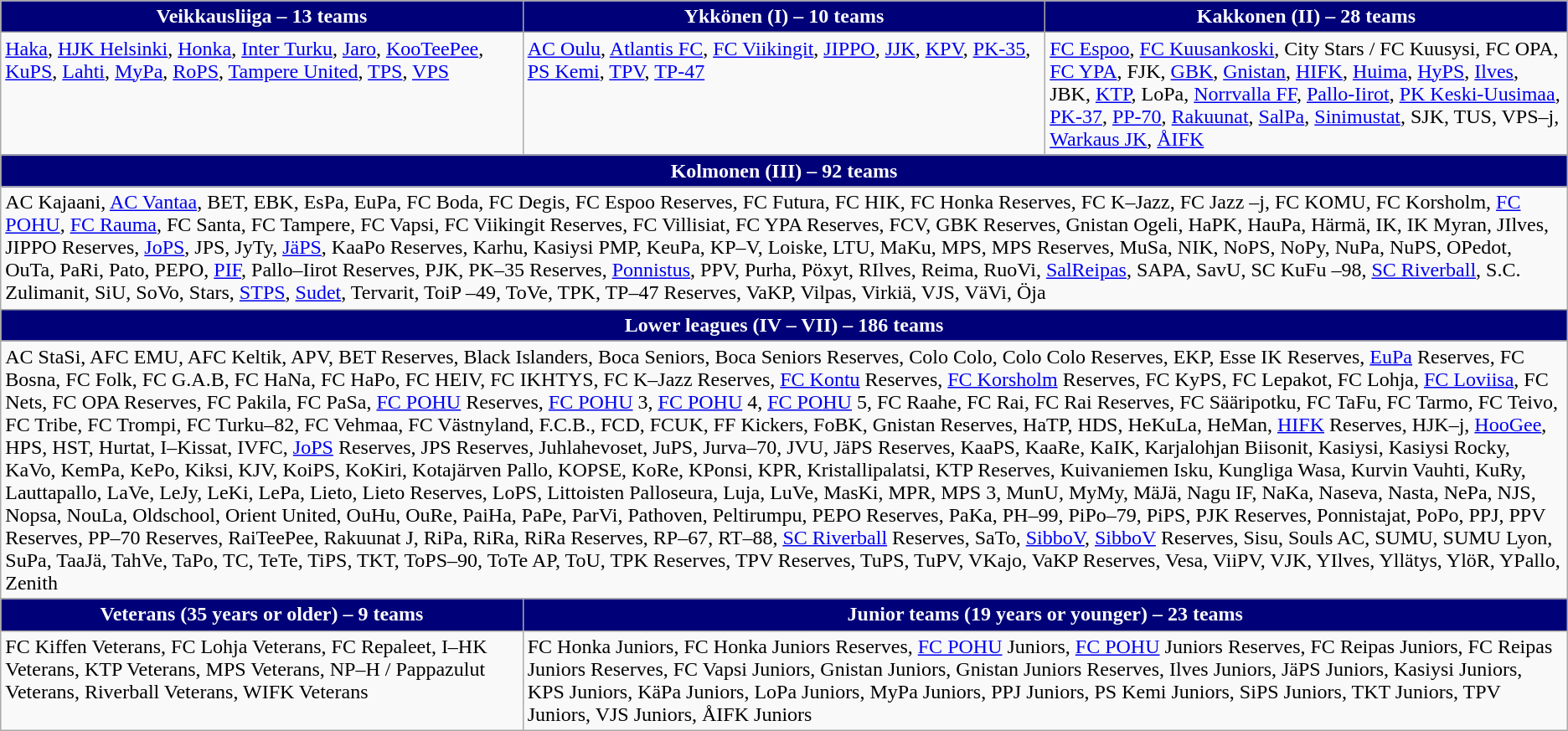<table class="wikitable" border="1">
<tr style="background-color:#000079; color:white; text-align:center;">
<td><strong>Veikkausliiga – 13 teams</strong></td>
<td><strong>Ykkönen (I) – 10 teams</strong></td>
<td><strong>Kakkonen (II) – 28 teams</strong></td>
</tr>
<tr>
<td width="33.3%" style="vertical-align:top;"><a href='#'>Haka</a>, <a href='#'>HJK Helsinki</a>, <a href='#'>Honka</a>, <a href='#'>Inter Turku</a>, <a href='#'>Jaro</a>, <a href='#'>KooTeePee</a>, <a href='#'>KuPS</a>, <a href='#'>Lahti</a>, <a href='#'>MyPa</a>, <a href='#'>RoPS</a>, <a href='#'>Tampere United</a>, <a href='#'>TPS</a>, <a href='#'>VPS</a></td>
<td width="33.3%" style="vertical-align:top;"><a href='#'>AC Oulu</a>, <a href='#'>Atlantis FC</a>, <a href='#'>FC Viikingit</a>, <a href='#'>JIPPO</a>, <a href='#'>JJK</a>, <a href='#'>KPV</a>, <a href='#'>PK-35</a>, <a href='#'>PS Kemi</a>, <a href='#'>TPV</a>, <a href='#'>TP-47</a></td>
<td width="33.3%" style="vertical-align:top;"><a href='#'>FC Espoo</a>, <a href='#'>FC Kuusankoski</a>, City Stars / FC Kuusysi, FC OPA, <a href='#'>FC YPA</a>, FJK, <a href='#'>GBK</a>, <a href='#'>Gnistan</a>, <a href='#'>HIFK</a>, <a href='#'>Huima</a>, <a href='#'>HyPS</a>, <a href='#'>Ilves</a>, JBK, <a href='#'>KTP</a>, LoPa, <a href='#'>Norrvalla FF</a>, <a href='#'>Pallo-Iirot</a>, <a href='#'>PK Keski-Uusimaa</a>, <a href='#'>PK-37</a>, <a href='#'>PP-70</a>, <a href='#'>Rakuunat</a>, <a href='#'>SalPa</a>, <a href='#'>Sinimustat</a>, SJK, TUS, VPS–j, <a href='#'>Warkaus JK</a>, <a href='#'>ÅIFK</a></td>
</tr>
<tr style="background-color:#000079; color:white; text-align:center;">
<td colspan=3><strong>Kolmonen (III) – 92 teams</strong></td>
</tr>
<tr>
<td colspan=3 style="vertical-align:top;">AC Kajaani, <a href='#'>AC Vantaa</a>, BET, EBK, EsPa, EuPa, FC Boda, FC Degis, FC Espoo Reserves, FC Futura, FC HIK, FC Honka Reserves, FC K–Jazz, FC Jazz –j, FC KOMU, FC Korsholm, <a href='#'>FC POHU</a>, <a href='#'>FC Rauma</a>, FC Santa, FC Tampere, FC Vapsi, FC Viikingit Reserves, FC Villisiat, FC YPA Reserves, FCV, GBK Reserves, Gnistan Ogeli, HaPK, HauPa, Härmä, IK, IK Myran, JIlves, JIPPO Reserves, <a href='#'>JoPS</a>, JPS, JyTy, <a href='#'>JäPS</a>, KaaPo Reserves, Karhu, Kasiysi PMP, KeuPa, KP–V, Loiske, LTU, MaKu, MPS, MPS Reserves, MuSa, NIK, NoPS, NoPy, NuPa, NuPS, OPedot, OuTa, PaRi, Pato, PEPO, <a href='#'>PIF</a>, Pallo–Iirot Reserves, PJK, PK–35 Reserves, <a href='#'>Ponnistus</a>, PPV, Purha, Pöxyt, RIlves, Reima, RuoVi, <a href='#'>SalReipas</a>, SAPA, SavU, SC KuFu –98, <a href='#'>SC Riverball</a>, S.C. Zulimanit, SiU, SoVo, Stars, <a href='#'>STPS</a>, <a href='#'>Sudet</a>, Tervarit, ToiP –49, ToVe, TPK, TP–47 Reserves, VaKP, Vilpas, Virkiä, VJS, VäVi, Öja</td>
</tr>
<tr style="background-color:#000079; color:white; text-align:center;">
<td colspan=3><strong>Lower leagues (IV – VII) – 186 teams</strong></td>
</tr>
<tr>
<td colspan=3 style="vertical-align:top;">AC StaSi, AFC EMU, AFC Keltik, APV, BET Reserves, Black Islanders, Boca Seniors, Boca Seniors Reserves, Colo Colo, Colo Colo Reserves, EKP, Esse IK Reserves, <a href='#'>EuPa</a> Reserves, FC Bosna, FC Folk, FC G.A.B, FC HaNa, FC HaPo, FC HEIV, FC IKHTYS, FC K–Jazz Reserves, <a href='#'>FC Kontu</a> Reserves, <a href='#'>FC Korsholm</a> Reserves, FC KyPS, FC Lepakot, FC Lohja, <a href='#'>FC Loviisa</a>, FC Nets, FC OPA Reserves, FC Pakila, FC PaSa, <a href='#'>FC POHU</a> Reserves, <a href='#'>FC POHU</a> 3, <a href='#'>FC POHU</a> 4, <a href='#'>FC POHU</a> 5, FC Raahe, FC Rai, FC Rai Reserves, FC Sääripotku, FC TaFu, FC Tarmo, FC Teivo, FC Tribe, FC Trompi, FC Turku–82, FC Vehmaa, FC Västnyland, F.C.B., FCD, FCUK, FF Kickers, FoBK, Gnistan Reserves, HaTP, HDS, HeKuLa, HeMan, <a href='#'>HIFK</a> Reserves, HJK–j, <a href='#'>HooGee</a>, HPS, HST, Hurtat, I–Kissat, IVFC, <a href='#'>JoPS</a> Reserves, JPS Reserves, Juhlahevoset, JuPS, Jurva–70, JVU, JäPS Reserves, KaaPS, KaaRe, KaIK, Karjalohjan Biisonit, Kasiysi, Kasiysi Rocky, KaVo, KemPa, KePo, Kiksi, KJV, KoiPS, KoKiri, Kotajärven Pallo, KOPSE, KoRe, KPonsi, KPR, Kristallipalatsi, KTP Reserves, Kuivaniemen Isku, Kungliga Wasa, Kurvin Vauhti, KuRy, Lauttapallo, LaVe, LeJy, LeKi, LePa, Lieto, Lieto Reserves, LoPS, Littoisten Palloseura, Luja, LuVe, MasKi, MPR, MPS 3, MunU, MyMy, MäJä, Nagu IF, NaKa, Naseva, Nasta, NePa, NJS, Nopsa, NouLa, Oldschool, Orient United, OuHu, OuRe, PaiHa, PaPe, ParVi, Pathoven, Peltirumpu, PEPO Reserves, PaKa, PH–99, PiPo–79, PiPS, PJK Reserves, Ponnistajat, PoPo, PPJ, PPV Reserves, PP–70 Reserves, RaiTeePee, Rakuunat J, RiPa, RiRa, RiRa Reserves, RP–67, RT–88, <a href='#'>SC Riverball</a> Reserves, SaTo, <a href='#'>SibboV</a>, <a href='#'>SibboV</a> Reserves, Sisu, Souls AC, SUMU, SUMU Lyon, SuPa, TaaJä, TahVe, TaPo, TC, TeTe, TiPS, TKT, ToPS–90, ToTe AP, ToU, TPK Reserves, TPV Reserves, TuPS, TuPV, VKajo, VaKP Reserves, Vesa, ViiPV, VJK, YIlves, Yllätys, YlöR, YPallo, Zenith</td>
</tr>
<tr style="background-color:#000079; color:white; text-align:center;">
<td><strong>Veterans (35 years or older) – 9 teams</strong></td>
<td colspan=2><strong>Junior teams (19 years or younger) – 23 teams</strong></td>
</tr>
<tr>
<td style="vertical-align:top;">FC Kiffen Veterans, FC Lohja Veterans, FC Repaleet, I–HK Veterans, KTP Veterans, MPS Veterans, NP–H / Pappazulut Veterans, Riverball Veterans, WIFK Veterans</td>
<td colspan=2 style="vertical–align:top;">FC Honka Juniors, FC Honka Juniors Reserves, <a href='#'>FC POHU</a> Juniors, <a href='#'>FC POHU</a> Juniors Reserves, FC Reipas Juniors, FC Reipas Juniors Reserves, FC Vapsi Juniors, Gnistan Juniors, Gnistan Juniors Reserves, Ilves Juniors, JäPS Juniors, Kasiysi Juniors, KPS Juniors, KäPa Juniors, LoPa Juniors, MyPa  Juniors, PPJ Juniors, PS Kemi Juniors, SiPS Juniors, TKT Juniors, TPV Juniors, VJS Juniors, ÅIFK Juniors</td>
</tr>
</table>
